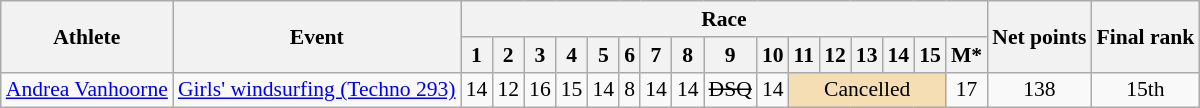<table class="wikitable" border="1" style="font-size:90%">
<tr>
<th rowspan=2>Athlete</th>
<th rowspan=2>Event</th>
<th colspan=16>Race</th>
<th rowspan=2>Net points</th>
<th rowspan=2>Final rank</th>
</tr>
<tr>
<th>1</th>
<th>2</th>
<th>3</th>
<th>4</th>
<th>5</th>
<th>6</th>
<th>7</th>
<th>8</th>
<th>9</th>
<th>10</th>
<th>11</th>
<th>12</th>
<th>13</th>
<th>14</th>
<th>15</th>
<th>M*</th>
</tr>
<tr>
<td><a href='#'>Andrea Vanhoorne</a></td>
<td><a href='#'>Girls' windsurfing (Techno 293)</a></td>
<td align=center>14</td>
<td align=center>12</td>
<td align=center>16</td>
<td align=center>15</td>
<td align=center>14</td>
<td align=center>8</td>
<td align=center>14</td>
<td align=center>14</td>
<td align=center><s>DSQ</s></td>
<td align=center>14</td>
<td align=center colspan="5" bgcolor="wheat">Cancelled</td>
<td align=center>17</td>
<td align=center>138</td>
<td align=center>15th</td>
</tr>
</table>
